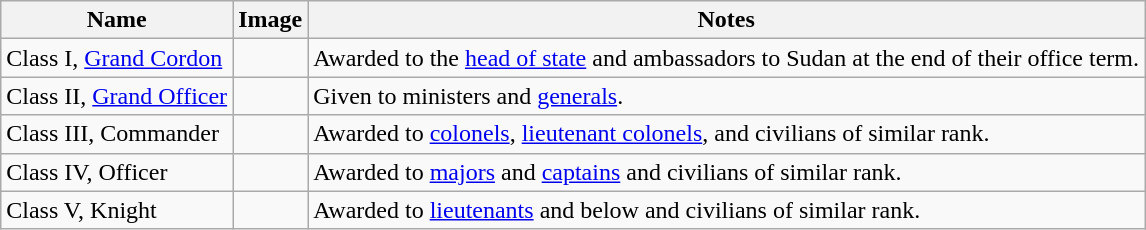<table class="wikitable sortable">
<tr>
<th>Name</th>
<th>Image</th>
<th>Notes</th>
</tr>
<tr>
<td>Class I, <a href='#'>Grand Cordon</a></td>
<td></td>
<td>Awarded to the <a href='#'>head of state</a> and ambassadors to Sudan at the end of their office term.</td>
</tr>
<tr>
<td>Class II, <a href='#'>Grand Officer</a></td>
<td></td>
<td>Given to ministers and <a href='#'>generals</a>.</td>
</tr>
<tr>
<td>Class III, Commander</td>
<td></td>
<td>Awarded to <a href='#'>colonels</a>, <a href='#'>lieutenant colonels</a>, and civilians of similar rank.</td>
</tr>
<tr>
<td>Class IV, Officer</td>
<td></td>
<td>Awarded to <a href='#'>majors</a> and <a href='#'>captains</a> and civilians of similar rank.</td>
</tr>
<tr>
<td>Class V, Knight</td>
<td></td>
<td>Awarded to <a href='#'>lieutenants</a> and below and civilians of similar rank.</td>
</tr>
</table>
